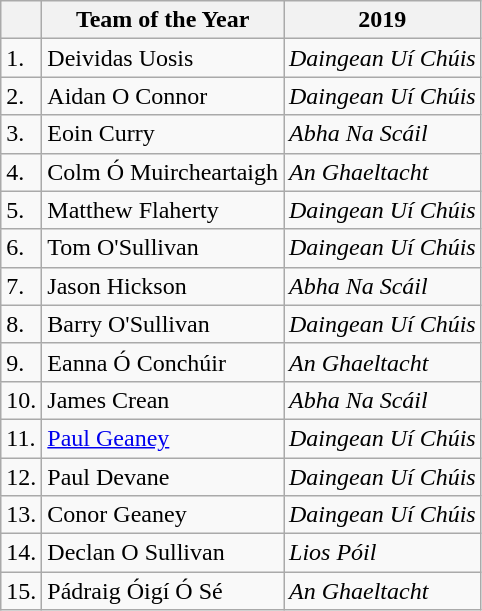<table class="wikitable">
<tr>
<th></th>
<th>Team of the Year</th>
<th>2019</th>
</tr>
<tr>
<td>1.</td>
<td>Deividas Uosis</td>
<td><em>Daingean Uí Chúis</em></td>
</tr>
<tr>
<td>2.</td>
<td>Aidan O Connor</td>
<td><em>Daingean Uí Chúis</em></td>
</tr>
<tr>
<td>3.</td>
<td>Eoin Curry</td>
<td><em>Abha Na Scáil</em></td>
</tr>
<tr>
<td>4.</td>
<td>Colm Ó Muircheartaigh</td>
<td><em>An Ghaeltacht</em></td>
</tr>
<tr>
<td>5.</td>
<td>Matthew Flaherty</td>
<td><em>Daingean Uí Chúis</em></td>
</tr>
<tr>
<td>6.</td>
<td>Tom O'Sullivan</td>
<td><em>Daingean Uí Chúis</em></td>
</tr>
<tr>
<td>7.</td>
<td>Jason Hickson</td>
<td><em>Abha Na Scáil</em></td>
</tr>
<tr>
<td>8.</td>
<td>Barry O'Sullivan</td>
<td><em>Daingean Uí Chúis</em></td>
</tr>
<tr>
<td>9.</td>
<td>Eanna Ó Conchúir</td>
<td><em>An Ghaeltacht</em></td>
</tr>
<tr>
<td>10.</td>
<td>James Crean</td>
<td><em>Abha Na Scáil</em></td>
</tr>
<tr>
<td>11.</td>
<td><a href='#'>Paul Geaney</a></td>
<td><em>Daingean Uí Chúis</em></td>
</tr>
<tr>
<td>12.</td>
<td>Paul Devane</td>
<td><em>Daingean Uí Chúis</em></td>
</tr>
<tr>
<td>13.</td>
<td>Conor Geaney</td>
<td><em>Daingean Uí Chúis</em></td>
</tr>
<tr>
<td>14.</td>
<td>Declan O Sullivan</td>
<td><em>Lios Póil</em></td>
</tr>
<tr>
<td>15.</td>
<td>Pádraig Óigí Ó Sé</td>
<td><em>An Ghaeltacht</em></td>
</tr>
</table>
